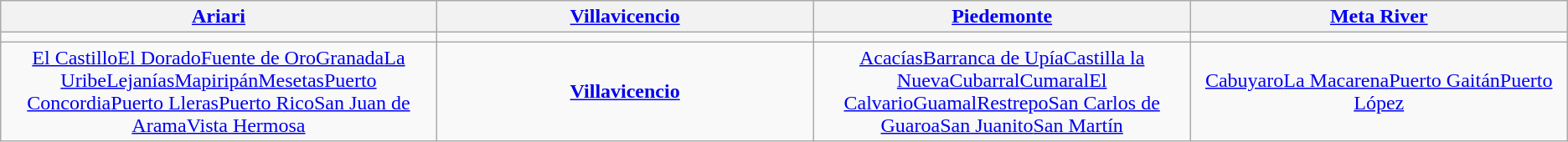<table class="wikitable">
<tr>
<th width="17%"><a href='#'>Ariari</a></th>
<th width="17%"><a href='#'>Villavicencio</a></th>
<th width="17%"><a href='#'>Piedemonte</a></th>
<th width="17%"><a href='#'>Meta River</a></th>
</tr>
<tr>
<td></td>
<td></td>
<td></td>
<td></td>
</tr>
<tr style="text-align:center;">
<td><a href='#'>El Castillo</a><a href='#'>El Dorado</a><a href='#'>Fuente de Oro</a><a href='#'>Granada</a><a href='#'>La Uribe</a><a href='#'>Lejanías</a><a href='#'>Mapiripán</a><a href='#'>Mesetas</a><a href='#'>Puerto Concordia</a><a href='#'>Puerto Lleras</a><a href='#'>Puerto Rico</a><a href='#'>San Juan de Arama</a><a href='#'>Vista Hermosa</a></td>
<td><strong><a href='#'>Villavicencio</a></strong></td>
<td><a href='#'>Acacías</a><a href='#'>Barranca de Upía</a><a href='#'>Castilla la Nueva</a><a href='#'>Cubarral</a><a href='#'>Cumaral</a><a href='#'>El Calvario</a><a href='#'>Guamal</a><a href='#'>Restrepo</a><a href='#'>San Carlos de Guaroa</a><a href='#'>San Juanito</a><a href='#'>San Martín</a></td>
<td><a href='#'>Cabuyaro</a><a href='#'>La Macarena</a><a href='#'>Puerto Gaitán</a><a href='#'>Puerto López</a></td>
</tr>
</table>
